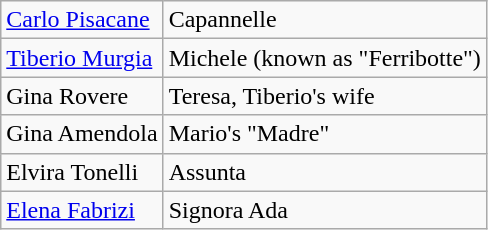<table class=wikitable>
<tr>
<td><a href='#'>Carlo Pisacane</a></td>
<td>Capannelle</td>
</tr>
<tr>
<td><a href='#'>Tiberio Murgia</a></td>
<td>Michele (known as "Ferribotte")</td>
</tr>
<tr>
<td>Gina Rovere</td>
<td>Teresa, Tiberio's wife</td>
</tr>
<tr>
<td>Gina Amendola</td>
<td>Mario's "Madre"</td>
</tr>
<tr>
<td>Elvira Tonelli</td>
<td>Assunta</td>
</tr>
<tr>
<td><a href='#'>Elena Fabrizi</a></td>
<td>Signora Ada</td>
</tr>
</table>
